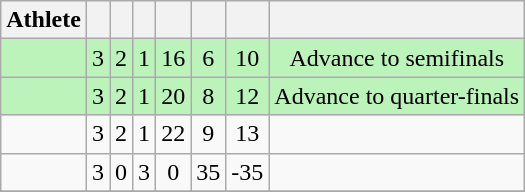<table class=wikitable style="text-align:center">
<tr>
<th>Athlete</th>
<th></th>
<th></th>
<th></th>
<th></th>
<th></th>
<th></th>
<th></th>
</tr>
<tr bgcolor=bbf3bb>
<td style="text-align:left"></td>
<td>3</td>
<td>2</td>
<td>1</td>
<td>16</td>
<td>6</td>
<td>10</td>
<td>Advance to semifinals</td>
</tr>
<tr bgcolor=bbf3bb>
<td style="text-align:left"></td>
<td>3</td>
<td>2</td>
<td>1</td>
<td>20</td>
<td>8</td>
<td>12</td>
<td>Advance to quarter-finals</td>
</tr>
<tr>
<td style="text-align:left"></td>
<td>3</td>
<td>2</td>
<td>1</td>
<td>22</td>
<td>9</td>
<td>13</td>
<td></td>
</tr>
<tr>
<td style="text-align:left"></td>
<td>3</td>
<td>0</td>
<td>3</td>
<td>0</td>
<td>35</td>
<td>-35</td>
<td></td>
</tr>
<tr>
</tr>
</table>
